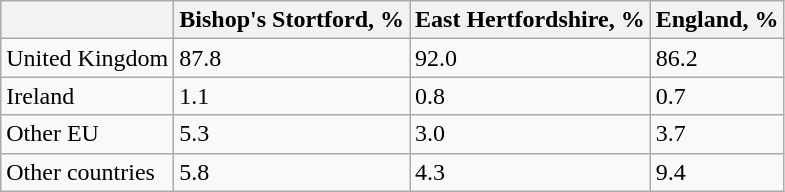<table class="wikitable">
<tr>
<th></th>
<th>Bishop's Stortford, %</th>
<th>East Hertfordshire, %</th>
<th>England, %</th>
</tr>
<tr>
<td>United Kingdom</td>
<td>87.8</td>
<td>92.0</td>
<td>86.2</td>
</tr>
<tr>
<td>Ireland</td>
<td>1.1</td>
<td>0.8</td>
<td>0.7</td>
</tr>
<tr>
<td>Other EU</td>
<td>5.3</td>
<td>3.0</td>
<td>3.7</td>
</tr>
<tr>
<td>Other countries</td>
<td>5.8</td>
<td>4.3</td>
<td>9.4</td>
</tr>
</table>
